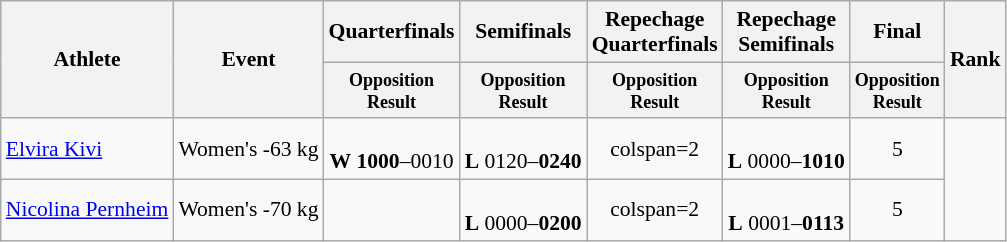<table class="wikitable" style="font-size:90%">
<tr>
<th rowspan="2">Athlete</th>
<th rowspan="2">Event</th>
<th>Quarterfinals</th>
<th>Semifinals</th>
<th>Repechage <br> Quarterfinals</th>
<th>Repechage <br> Semifinals</th>
<th>Final</th>
<th rowspan="2">Rank</th>
</tr>
<tr>
<th style="line-height:1em"><small>Opposition<br>Result</small></th>
<th style="line-height:1em"><small>Opposition<br>Result</small></th>
<th style="line-height:1em"><small>Opposition<br>Result</small></th>
<th style="line-height:1em"><small>Opposition<br>Result</small></th>
<th style="line-height:1em"><small>Opposition<br>Result</small></th>
</tr>
<tr align=center>
<td align=left><a href='#'>Elvira Kivi</a></td>
<td align=left>Women's -63 kg</td>
<td align=center><br><strong>W</strong> <strong>1000</strong>–0010</td>
<td align=center><br><strong>L</strong> 0120–<strong>0240</strong></td>
<td>colspan=2 </td>
<td align=center><br><strong>L</strong> 0000–<strong>1010</strong></td>
<td align=center>5</td>
</tr>
<tr align=center>
<td align=left><a href='#'>Nicolina Pernheim</a></td>
<td align=left>Women's -70 kg</td>
<td></td>
<td align=center><br><strong>L</strong> 0000–<strong>0200</strong></td>
<td>colspan=2 </td>
<td align=center><br><strong>L</strong> 0001–<strong>0113</strong></td>
<td align=center>5</td>
</tr>
</table>
